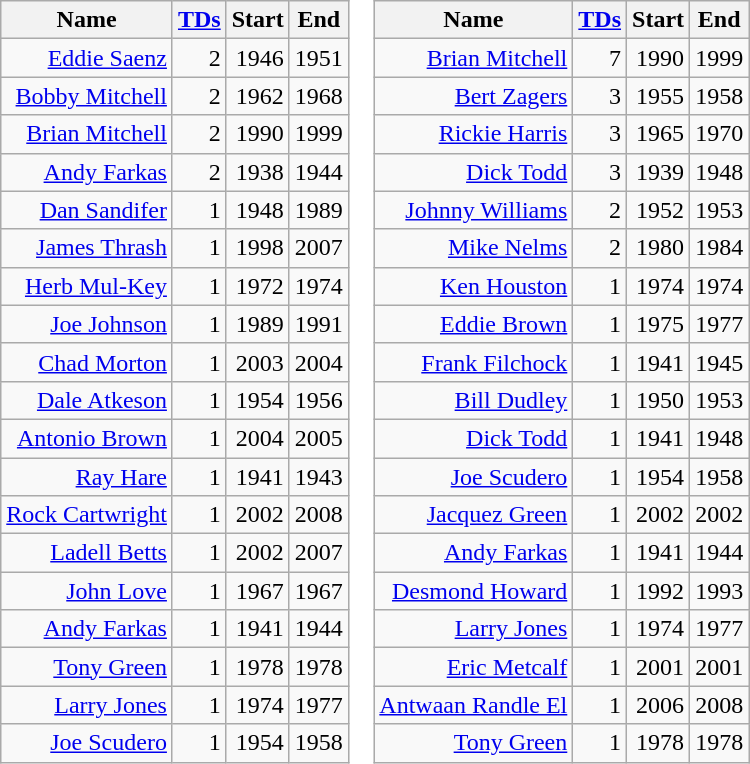<table border="0" cellpadding="0" cellspacing="0">
<tr valign="top">
<td><br><table class="wikitable sortable" style="text-align:right">
<tr>
<th><strong>Name</strong></th>
<th><strong><a href='#'>TDs</a></strong></th>
<th><strong>Start</strong></th>
<th><strong>End</strong></th>
</tr>
<tr>
<td><a href='#'>Eddie Saenz</a></td>
<td>2</td>
<td>1946</td>
<td>1951</td>
</tr>
<tr>
<td><a href='#'>Bobby Mitchell</a></td>
<td>2</td>
<td>1962</td>
<td>1968</td>
</tr>
<tr>
<td><a href='#'>Brian Mitchell</a></td>
<td>2</td>
<td>1990</td>
<td>1999</td>
</tr>
<tr>
<td><a href='#'>Andy Farkas</a></td>
<td>2</td>
<td>1938</td>
<td>1944</td>
</tr>
<tr>
<td><a href='#'>Dan Sandifer</a></td>
<td>1</td>
<td>1948</td>
<td>1989</td>
</tr>
<tr>
<td><a href='#'>James Thrash</a></td>
<td>1</td>
<td>1998</td>
<td>2007</td>
</tr>
<tr>
<td><a href='#'>Herb Mul-Key</a></td>
<td>1</td>
<td>1972</td>
<td>1974</td>
</tr>
<tr>
<td><a href='#'>Joe Johnson</a></td>
<td>1</td>
<td>1989</td>
<td>1991</td>
</tr>
<tr>
<td><a href='#'>Chad Morton</a></td>
<td>1</td>
<td>2003</td>
<td>2004</td>
</tr>
<tr>
<td><a href='#'>Dale Atkeson</a></td>
<td>1</td>
<td>1954</td>
<td>1956</td>
</tr>
<tr>
<td><a href='#'>Antonio Brown</a></td>
<td>1</td>
<td>2004</td>
<td>2005</td>
</tr>
<tr>
<td><a href='#'>Ray Hare</a></td>
<td>1</td>
<td>1941</td>
<td>1943</td>
</tr>
<tr>
<td><a href='#'>Rock Cartwright</a></td>
<td>1</td>
<td>2002</td>
<td>2008</td>
</tr>
<tr>
<td><a href='#'>Ladell Betts</a></td>
<td>1</td>
<td>2002</td>
<td>2007</td>
</tr>
<tr>
<td><a href='#'>John Love</a></td>
<td>1</td>
<td>1967</td>
<td>1967</td>
</tr>
<tr>
<td><a href='#'>Andy Farkas</a></td>
<td>1</td>
<td>1941</td>
<td>1944</td>
</tr>
<tr>
<td><a href='#'>Tony Green</a></td>
<td>1</td>
<td>1978</td>
<td>1978</td>
</tr>
<tr>
<td><a href='#'>Larry Jones</a></td>
<td>1</td>
<td>1974</td>
<td>1977</td>
</tr>
<tr>
<td><a href='#'>Joe Scudero</a></td>
<td>1</td>
<td>1954</td>
<td>1958</td>
</tr>
</table>
</td>
<td><br><table class="wikitable sortable" style="text-align:right">
<tr>
<th><strong>Name</strong></th>
<th><strong><a href='#'>TDs</a></strong></th>
<th><strong>Start</strong></th>
<th><strong>End</strong></th>
</tr>
<tr>
<td><a href='#'>Brian Mitchell</a></td>
<td>7</td>
<td>1990</td>
<td>1999</td>
</tr>
<tr>
<td><a href='#'>Bert Zagers</a></td>
<td>3</td>
<td>1955</td>
<td>1958</td>
</tr>
<tr>
<td><a href='#'>Rickie Harris</a></td>
<td>3</td>
<td>1965</td>
<td>1970</td>
</tr>
<tr>
<td><a href='#'>Dick Todd</a></td>
<td>3</td>
<td>1939</td>
<td>1948</td>
</tr>
<tr>
<td><a href='#'>Johnny Williams</a></td>
<td>2</td>
<td>1952</td>
<td>1953</td>
</tr>
<tr>
<td><a href='#'>Mike Nelms</a></td>
<td>2</td>
<td>1980</td>
<td>1984</td>
</tr>
<tr>
<td><a href='#'>Ken Houston</a></td>
<td>1</td>
<td>1974</td>
<td>1974</td>
</tr>
<tr>
<td><a href='#'>Eddie Brown</a></td>
<td>1</td>
<td>1975</td>
<td>1977</td>
</tr>
<tr>
<td><a href='#'>Frank Filchock</a></td>
<td>1</td>
<td>1941</td>
<td>1945</td>
</tr>
<tr>
<td><a href='#'>Bill Dudley</a></td>
<td>1</td>
<td>1950</td>
<td>1953</td>
</tr>
<tr>
<td><a href='#'>Dick Todd</a></td>
<td>1</td>
<td>1941</td>
<td>1948</td>
</tr>
<tr>
<td><a href='#'>Joe Scudero</a></td>
<td>1</td>
<td>1954</td>
<td>1958</td>
</tr>
<tr>
<td><a href='#'>Jacquez Green</a></td>
<td>1</td>
<td>2002</td>
<td>2002</td>
</tr>
<tr>
<td><a href='#'>Andy Farkas</a></td>
<td>1</td>
<td>1941</td>
<td>1944</td>
</tr>
<tr>
<td><a href='#'>Desmond Howard</a></td>
<td>1</td>
<td>1992</td>
<td>1993</td>
</tr>
<tr>
<td><a href='#'>Larry Jones</a></td>
<td>1</td>
<td>1974</td>
<td>1977</td>
</tr>
<tr>
<td><a href='#'>Eric Metcalf</a></td>
<td>1</td>
<td>2001</td>
<td>2001</td>
</tr>
<tr>
<td><a href='#'>Antwaan Randle El</a></td>
<td>1</td>
<td>2006</td>
<td>2008</td>
</tr>
<tr>
<td><a href='#'>Tony Green</a></td>
<td>1</td>
<td>1978</td>
<td>1978</td>
</tr>
</table>
</td>
</tr>
</table>
